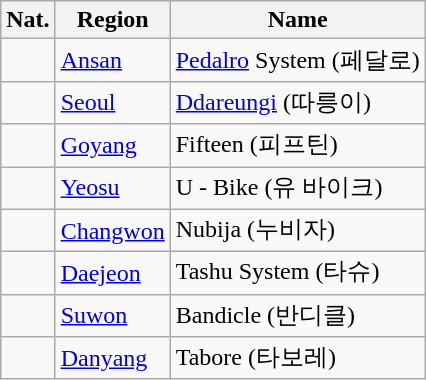<table class="wikitable sortable">
<tr>
<th class="unsortable">Nat.</th>
<th>Region</th>
<th>Name</th>
</tr>
<tr>
<td></td>
<td><a href='#'>Ansan</a></td>
<td><a href='#'>Pedalro</a> System (페달로)</td>
</tr>
<tr>
<td></td>
<td><a href='#'>Seoul</a></td>
<td><a href='#'>Ddareungi</a> (따릉이)</td>
</tr>
<tr>
<td></td>
<td><a href='#'>Goyang</a></td>
<td>Fifteen (피프틴)</td>
</tr>
<tr>
<td></td>
<td><a href='#'>Yeosu</a></td>
<td>U - Bike (유 바이크)</td>
</tr>
<tr>
<td></td>
<td><a href='#'>Changwon</a></td>
<td>Nubija (누비자)</td>
</tr>
<tr>
<td></td>
<td><a href='#'>Daejeon</a></td>
<td>Tashu System (타슈)</td>
</tr>
<tr>
<td></td>
<td><a href='#'>Suwon</a></td>
<td>Bandicle (반디클)</td>
</tr>
<tr>
<td></td>
<td><a href='#'>Danyang</a></td>
<td>Tabore (타보레)</td>
</tr>
</table>
